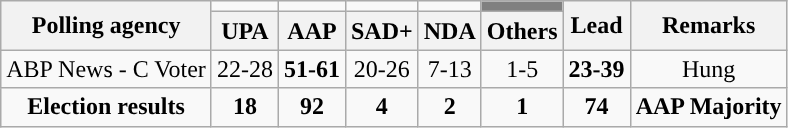<table class="wikitable sortable" style="text-align:center">
<tr>
<th rowspan="2">Polling agency</th>
<td></td>
<td></td>
<td></td>
<td></td>
<td bgcolor="gray"></td>
<th rowspan="2">Lead</th>
<th rowspan="2">Remarks</th>
</tr>
<tr>
<th>UPA</th>
<th>AAP</th>
<th>SAD+</th>
<th>NDA</th>
<th>Others</th>
</tr>
<tr>
<td>ABP News - C Voter</td>
<td>22-28</td>
<td><strong>51-61</strong></td>
<td>20-26</td>
<td>7-13</td>
<td>1-5</td>
<td><strong>23-39</strong></td>
<td>Hung</td>
</tr>
<tr>
<td style="background:"><strong>Election results</strong></td>
<td style="background:"><strong>18</strong></td>
<td><strong>92</strong></td>
<td style="background:"><strong>4</strong></td>
<td style="background:"><strong>2</strong></td>
<td style="background:"><strong>1</strong></td>
<td><strong>74</strong></td>
<td style="background:"><strong>AAP Majority</strong></td>
</tr>
</table>
